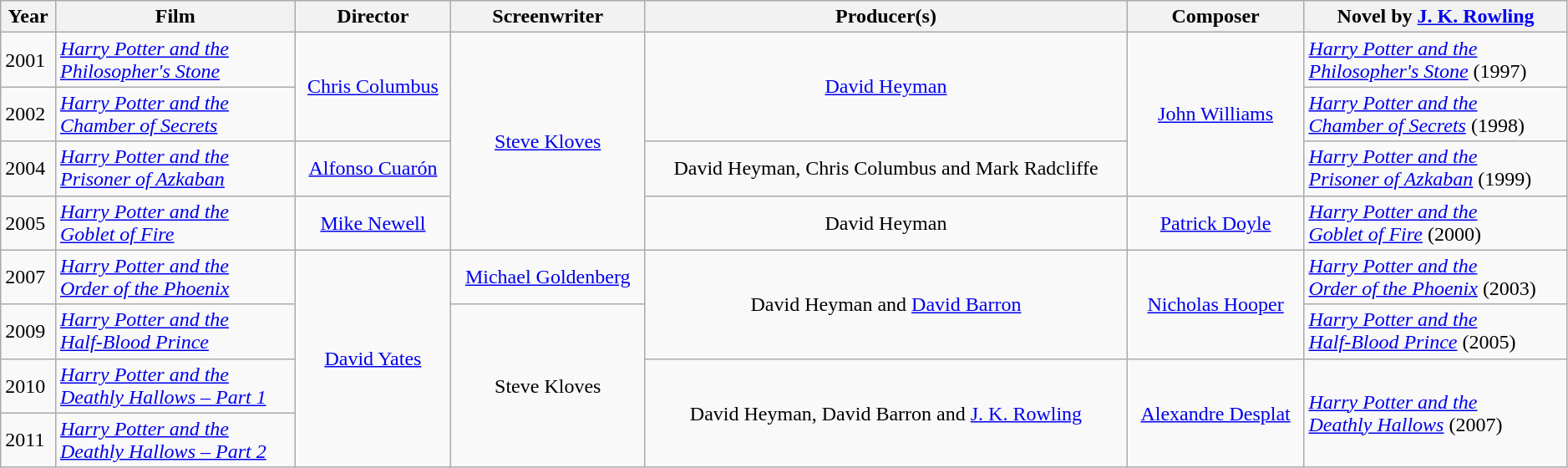<table class="wikitable" style="width:99%;">
<tr>
<th style="text-align:center;">Year</th>
<th style="text-align:center;">Film</th>
<th style="text-align:center;">Director</th>
<th style="text-align:center;">Screenwriter</th>
<th style="text-align:center;">Producer(s)</th>
<th style="text-align:center;">Composer</th>
<th style="text-align:center;">Novel by <a href='#'>J. K. Rowling</a></th>
</tr>
<tr>
<td>2001</td>
<td><em><a href='#'>Harry Potter and the<br>Philosopher's Stone</a></em></td>
<td rowspan="2" style="text-align:center;"><a href='#'>Chris Columbus</a></td>
<td rowspan="4" style="text-align:center;"><a href='#'>Steve Kloves</a></td>
<td rowspan="2" style="text-align:center;"><a href='#'>David Heyman</a></td>
<td rowspan="3" style="text-align:center;"><a href='#'>John Williams</a></td>
<td><em><a href='#'>Harry Potter and the<br>Philosopher's Stone</a></em> (1997)</td>
</tr>
<tr>
<td>2002</td>
<td><em><a href='#'>Harry Potter and the<br>Chamber of Secrets</a></em></td>
<td><em><a href='#'>Harry Potter and the<br>Chamber of Secrets</a></em> (1998)</td>
</tr>
<tr>
<td>2004</td>
<td><em><a href='#'>Harry Potter and the<br>Prisoner of Azkaban</a></em></td>
<td style="text-align:center;"><a href='#'>Alfonso Cuarón</a></td>
<td style="text-align:center;">David Heyman, Chris Columbus and Mark Radcliffe</td>
<td><em><a href='#'>Harry Potter and the<br>Prisoner of Azkaban</a></em> (1999)</td>
</tr>
<tr>
<td>2005</td>
<td><em><a href='#'>Harry Potter and the<br>Goblet of Fire</a></em></td>
<td style="text-align:center;"><a href='#'>Mike Newell</a></td>
<td style="text-align:center;">David Heyman</td>
<td style="text-align:center;"><a href='#'>Patrick Doyle</a></td>
<td><em><a href='#'>Harry Potter and the<br>Goblet of Fire</a></em> (2000)</td>
</tr>
<tr>
<td>2007</td>
<td><em><a href='#'>Harry Potter and the<br>Order of the Phoenix</a></em></td>
<td rowspan="4" style="text-align:center;"><a href='#'>David Yates</a></td>
<td style="text-align:center;"><a href='#'>Michael Goldenberg</a></td>
<td rowspan="2" style="text-align:center;">David Heyman and <a href='#'>David Barron</a></td>
<td rowspan="2" style="text-align:center;"><a href='#'>Nicholas Hooper</a></td>
<td><em><a href='#'>Harry Potter and the<br>Order of the Phoenix</a></em> (2003)</td>
</tr>
<tr>
<td>2009</td>
<td><em><a href='#'>Harry Potter and the<br>Half-Blood Prince</a></em></td>
<td rowspan="3" style="text-align:center;">Steve Kloves</td>
<td><em><a href='#'>Harry Potter and the<br>Half-Blood Prince</a></em> (2005)</td>
</tr>
<tr>
<td>2010</td>
<td><em><a href='#'>Harry Potter and the<br>Deathly Hallows – Part 1</a></em></td>
<td rowspan="2" style="text-align:center;">David Heyman, David Barron and <a href='#'>J. K. Rowling</a></td>
<td rowspan="2" style="text-align:center;"><a href='#'>Alexandre Desplat</a></td>
<td rowspan="2"><em><a href='#'>Harry Potter and the<br>Deathly Hallows</a></em> (2007)</td>
</tr>
<tr>
<td>2011</td>
<td><em><a href='#'>Harry Potter and the<br>Deathly Hallows – Part 2</a></em></td>
</tr>
</table>
